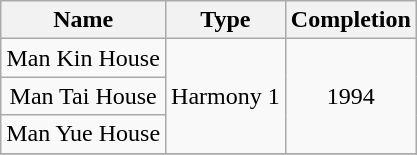<table class="wikitable" style="text-align: center">
<tr>
<th>Name </th>
<th>Type</th>
<th>Completion</th>
</tr>
<tr>
<td>Man Kin House</td>
<td rowspan="3">Harmony 1</td>
<td rowspan="3">1994</td>
</tr>
<tr>
<td>Man Tai House</td>
</tr>
<tr>
<td>Man Yue House</td>
</tr>
<tr>
</tr>
</table>
